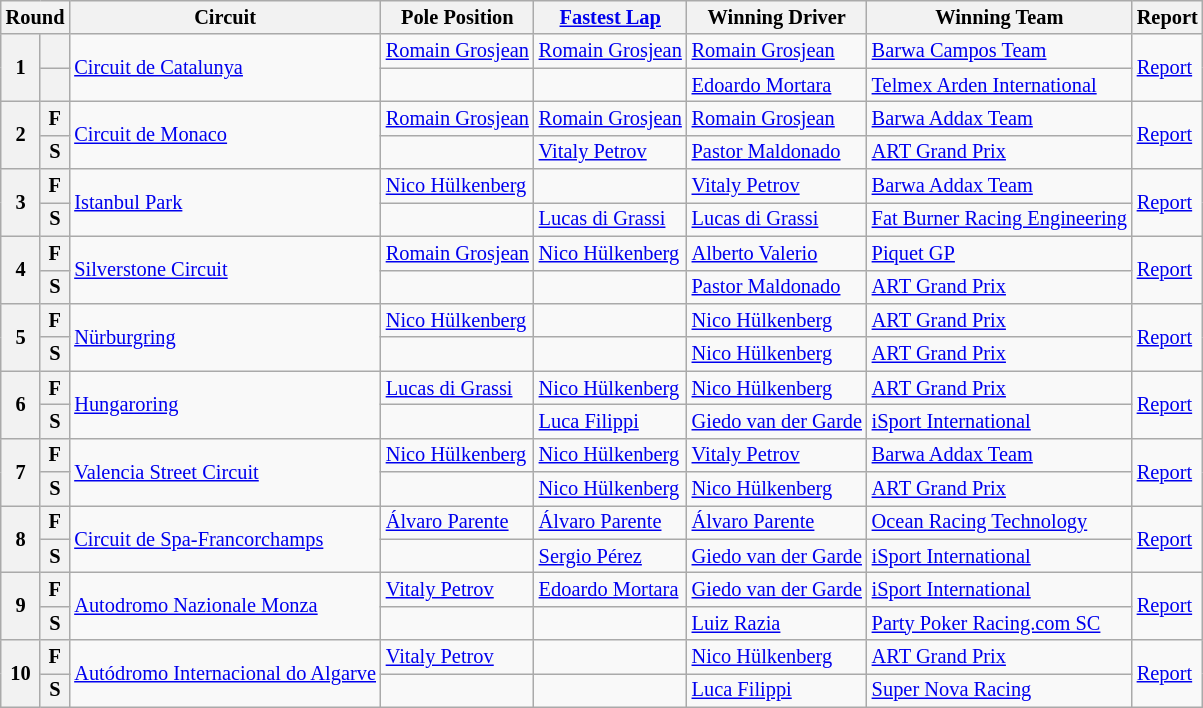<table class="wikitable" style="font-size: 85%;">
<tr>
<th colspan=2>Round</th>
<th>Circuit</th>
<th>Pole Position</th>
<th><a href='#'>Fastest Lap</a></th>
<th>Winning Driver</th>
<th>Winning Team</th>
<th>Report</th>
</tr>
<tr>
<th rowspan=2>1</th>
<th></th>
<td rowspan=2> <a href='#'>Circuit de Catalunya</a></td>
<td nowrap> <a href='#'>Romain Grosjean</a></td>
<td nowrap> <a href='#'>Romain Grosjean</a></td>
<td nowrap> <a href='#'>Romain Grosjean</a></td>
<td> <a href='#'>Barwa Campos Team</a></td>
<td rowspan=2><a href='#'>Report</a></td>
</tr>
<tr>
<th></th>
<td></td>
<td> </td>
<td> <a href='#'>Edoardo Mortara</a></td>
<td> <a href='#'>Telmex Arden International</a></td>
</tr>
<tr>
<th rowspan=2>2</th>
<th>F</th>
<td rowspan=2> <a href='#'>Circuit de Monaco</a></td>
<td> <a href='#'>Romain Grosjean</a></td>
<td> <a href='#'>Romain Grosjean</a></td>
<td> <a href='#'>Romain Grosjean</a></td>
<td> <a href='#'>Barwa Addax Team</a></td>
<td rowspan=2><a href='#'>Report</a></td>
</tr>
<tr>
<th>S</th>
<td></td>
<td> <a href='#'>Vitaly Petrov</a></td>
<td> <a href='#'>Pastor Maldonado</a></td>
<td> <a href='#'>ART Grand Prix</a></td>
</tr>
<tr>
<th rowspan=2>3</th>
<th>F</th>
<td rowspan=2> <a href='#'>Istanbul Park</a></td>
<td> <a href='#'>Nico Hülkenberg</a></td>
<td> </td>
<td> <a href='#'>Vitaly Petrov</a></td>
<td> <a href='#'>Barwa Addax Team</a></td>
<td rowspan=2><a href='#'>Report</a></td>
</tr>
<tr>
<th>S</th>
<td></td>
<td> <a href='#'>Lucas di Grassi</a></td>
<td> <a href='#'>Lucas di Grassi</a></td>
<td nowrap> <a href='#'>Fat Burner Racing Engineering</a></td>
</tr>
<tr>
<th rowspan=2>4</th>
<th>F</th>
<td rowspan=2> <a href='#'>Silverstone Circuit</a></td>
<td> <a href='#'>Romain Grosjean</a></td>
<td> <a href='#'>Nico Hülkenberg</a></td>
<td> <a href='#'>Alberto Valerio</a></td>
<td> <a href='#'>Piquet GP</a></td>
<td rowspan=2><a href='#'>Report</a></td>
</tr>
<tr>
<th>S</th>
<td></td>
<td> </td>
<td> <a href='#'>Pastor Maldonado</a></td>
<td> <a href='#'>ART Grand Prix</a></td>
</tr>
<tr>
<th rowspan=2>5</th>
<th>F</th>
<td rowspan=2> <a href='#'>Nürburgring</a></td>
<td> <a href='#'>Nico Hülkenberg</a></td>
<td> </td>
<td> <a href='#'>Nico Hülkenberg</a></td>
<td> <a href='#'>ART Grand Prix</a></td>
<td rowspan=2><a href='#'>Report</a></td>
</tr>
<tr>
<th>S</th>
<td></td>
<td> </td>
<td> <a href='#'>Nico Hülkenberg</a></td>
<td> <a href='#'>ART Grand Prix</a></td>
</tr>
<tr>
<th rowspan=2>6</th>
<th>F</th>
<td rowspan=2> <a href='#'>Hungaroring</a></td>
<td> <a href='#'>Lucas di Grassi</a></td>
<td> <a href='#'>Nico Hülkenberg</a></td>
<td> <a href='#'>Nico Hülkenberg</a></td>
<td> <a href='#'>ART Grand Prix</a></td>
<td rowspan=2><a href='#'>Report</a></td>
</tr>
<tr>
<th>S</th>
<td></td>
<td> <a href='#'>Luca Filippi</a></td>
<td> <a href='#'>Giedo van der Garde</a></td>
<td> <a href='#'>iSport International</a></td>
</tr>
<tr>
<th rowspan=2>7</th>
<th>F</th>
<td rowspan=2> <a href='#'>Valencia Street Circuit</a></td>
<td> <a href='#'>Nico Hülkenberg</a></td>
<td> <a href='#'>Nico Hülkenberg</a></td>
<td> <a href='#'>Vitaly Petrov</a></td>
<td> <a href='#'>Barwa Addax Team</a></td>
<td rowspan=2><a href='#'>Report</a></td>
</tr>
<tr>
<th>S</th>
<td></td>
<td> <a href='#'>Nico Hülkenberg</a></td>
<td> <a href='#'>Nico Hülkenberg</a></td>
<td> <a href='#'>ART Grand Prix</a></td>
</tr>
<tr>
<th rowspan=2>8</th>
<th>F</th>
<td rowspan=2> <a href='#'>Circuit de Spa-Francorchamps</a></td>
<td> <a href='#'>Álvaro Parente</a></td>
<td> <a href='#'>Álvaro Parente</a></td>
<td> <a href='#'>Álvaro Parente</a></td>
<td> <a href='#'>Ocean Racing Technology</a></td>
<td rowspan=2><a href='#'>Report</a></td>
</tr>
<tr>
<th>S</th>
<td></td>
<td> <a href='#'>Sergio Pérez</a></td>
<td> <a href='#'>Giedo van der Garde</a></td>
<td> <a href='#'>iSport International</a></td>
</tr>
<tr>
<th rowspan=2>9</th>
<th>F</th>
<td rowspan=2> <a href='#'>Autodromo Nazionale Monza</a></td>
<td> <a href='#'>Vitaly Petrov</a></td>
<td> <a href='#'>Edoardo Mortara</a></td>
<td nowrap> <a href='#'>Giedo van der Garde</a></td>
<td> <a href='#'>iSport International</a></td>
<td rowspan=2><a href='#'>Report</a></td>
</tr>
<tr>
<th>S</th>
<td></td>
<td> </td>
<td> <a href='#'>Luiz Razia</a></td>
<td> <a href='#'>Party Poker Racing.com SC</a></td>
</tr>
<tr>
<th rowspan=2>10</th>
<th>F</th>
<td rowspan=2> <a href='#'>Autódromo Internacional do Algarve</a></td>
<td> <a href='#'>Vitaly Petrov</a></td>
<td> </td>
<td> <a href='#'>Nico Hülkenberg</a></td>
<td> <a href='#'>ART Grand Prix</a></td>
<td rowspan=2><a href='#'>Report</a></td>
</tr>
<tr>
<th>S</th>
<td></td>
<td> </td>
<td> <a href='#'>Luca Filippi</a></td>
<td> <a href='#'>Super Nova Racing</a></td>
</tr>
</table>
